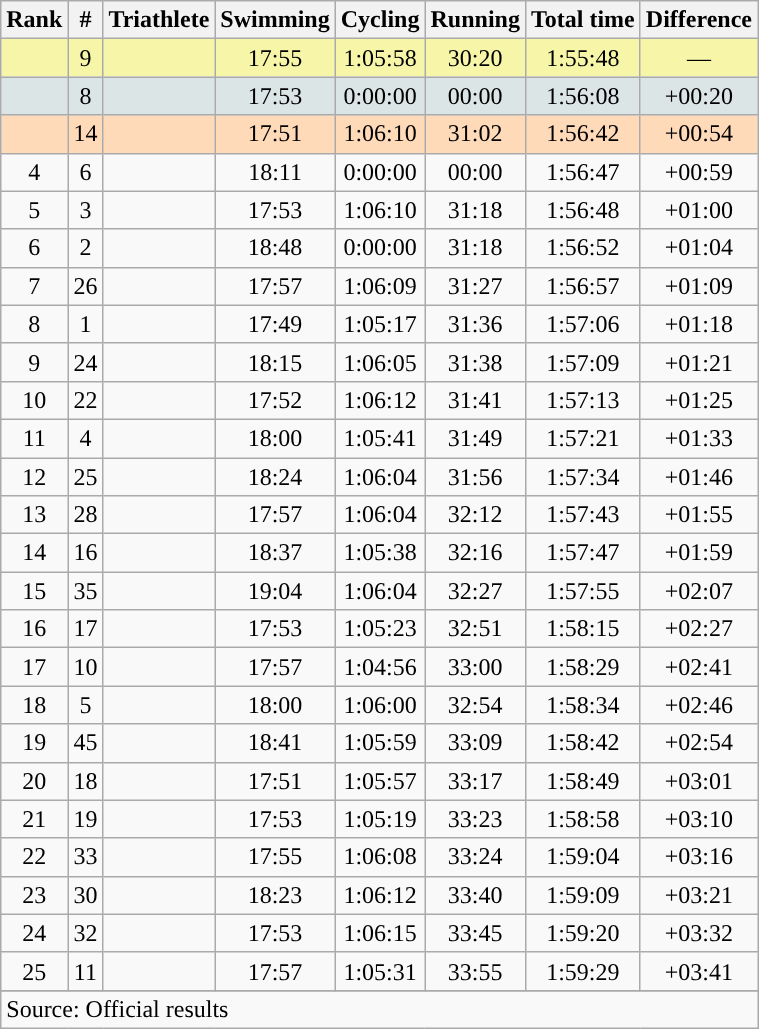<table class="wikitable sortable" style="text-align:center">
<tr>
<th data-sort-type="number">Rank</th>
<th>#</th>
<th>Triathlete</th>
<th>Swimming</th>
<th>Cycling</th>
<th>Running</th>
<th>Total time</th>
<th>Difference</th>
</tr>
<tr style="background:#F7F6A8;”">
<td></td>
<td>9</td>
<td align=left></td>
<td>17:55</td>
<td>1:05:58</td>
<td>30:20</td>
<td>1:55:48</td>
<td>—</td>
</tr>
<tr style="background:#DCE5E5;”">
<td></td>
<td>8</td>
<td align=left></td>
<td>17:53</td>
<td>0:00:00</td>
<td>00:00</td>
<td>1:56:08</td>
<td>+00:20</td>
</tr>
<tr style="background:#FFDAB9;">
<td></td>
<td>14</td>
<td align=left></td>
<td>17:51</td>
<td>1:06:10</td>
<td>31:02</td>
<td>1:56:42</td>
<td>+00:54</td>
</tr>
<tr>
<td>4</td>
<td>6</td>
<td align=left></td>
<td>18:11</td>
<td>0:00:00</td>
<td>00:00</td>
<td>1:56:47</td>
<td>+00:59</td>
</tr>
<tr>
<td>5</td>
<td>3</td>
<td align=left></td>
<td>17:53</td>
<td>1:06:10</td>
<td>31:18</td>
<td>1:56:48</td>
<td>+01:00</td>
</tr>
<tr>
<td>6</td>
<td>2</td>
<td align=left></td>
<td>18:48</td>
<td>0:00:00</td>
<td>31:18</td>
<td>1:56:52</td>
<td>+01:04</td>
</tr>
<tr>
<td>7</td>
<td>26</td>
<td align=left></td>
<td>17:57</td>
<td>1:06:09</td>
<td>31:27</td>
<td>1:56:57</td>
<td>+01:09</td>
</tr>
<tr>
<td>8</td>
<td>1</td>
<td align=left></td>
<td>17:49</td>
<td>1:05:17</td>
<td>31:36</td>
<td>1:57:06</td>
<td>+01:18</td>
</tr>
<tr>
<td>9</td>
<td>24</td>
<td align=left></td>
<td>18:15</td>
<td>1:06:05</td>
<td>31:38</td>
<td>1:57:09</td>
<td>+01:21</td>
</tr>
<tr>
<td>10</td>
<td>22</td>
<td align=left></td>
<td>17:52</td>
<td>1:06:12</td>
<td>31:41</td>
<td>1:57:13</td>
<td>+01:25</td>
</tr>
<tr>
<td>11</td>
<td>4</td>
<td align=left></td>
<td>18:00</td>
<td>1:05:41</td>
<td>31:49</td>
<td>1:57:21</td>
<td>+01:33</td>
</tr>
<tr>
<td>12</td>
<td>25</td>
<td align=left></td>
<td>18:24</td>
<td>1:06:04</td>
<td>31:56</td>
<td>1:57:34</td>
<td>+01:46</td>
</tr>
<tr>
<td>13</td>
<td>28</td>
<td align=left></td>
<td>17:57</td>
<td>1:06:04</td>
<td>32:12</td>
<td>1:57:43</td>
<td>+01:55</td>
</tr>
<tr>
<td>14</td>
<td>16</td>
<td align=left></td>
<td>18:37</td>
<td>1:05:38</td>
<td>32:16</td>
<td>1:57:47</td>
<td>+01:59</td>
</tr>
<tr>
<td>15</td>
<td>35</td>
<td align=left></td>
<td>19:04</td>
<td>1:06:04</td>
<td>32:27</td>
<td>1:57:55</td>
<td>+02:07</td>
</tr>
<tr>
<td>16</td>
<td>17</td>
<td align=left></td>
<td>17:53</td>
<td>1:05:23</td>
<td>32:51</td>
<td>1:58:15</td>
<td>+02:27</td>
</tr>
<tr>
<td>17</td>
<td>10</td>
<td align=left></td>
<td>17:57</td>
<td>1:04:56</td>
<td>33:00</td>
<td>1:58:29</td>
<td>+02:41</td>
</tr>
<tr>
<td>18</td>
<td>5</td>
<td align=left></td>
<td>18:00</td>
<td>1:06:00</td>
<td>32:54</td>
<td>1:58:34</td>
<td>+02:46</td>
</tr>
<tr>
<td>19</td>
<td>45</td>
<td align=left></td>
<td>18:41</td>
<td>1:05:59</td>
<td>33:09</td>
<td>1:58:42</td>
<td>+02:54</td>
</tr>
<tr>
<td>20</td>
<td>18</td>
<td align=left></td>
<td>17:51</td>
<td>1:05:57</td>
<td>33:17</td>
<td>1:58:49</td>
<td>+03:01</td>
</tr>
<tr>
<td>21</td>
<td>19</td>
<td align=left></td>
<td>17:53</td>
<td>1:05:19</td>
<td>33:23</td>
<td>1:58:58</td>
<td>+03:10</td>
</tr>
<tr>
<td>22</td>
<td>33</td>
<td align=left></td>
<td>17:55</td>
<td>1:06:08</td>
<td>33:24</td>
<td>1:59:04</td>
<td>+03:16</td>
</tr>
<tr>
<td>23</td>
<td>30</td>
<td align=left></td>
<td>18:23</td>
<td>1:06:12</td>
<td>33:40</td>
<td>1:59:09</td>
<td>+03:21</td>
</tr>
<tr>
<td>24</td>
<td>32</td>
<td align=left></td>
<td>17:53</td>
<td>1:06:15</td>
<td>33:45</td>
<td>1:59:20</td>
<td>+03:32</td>
</tr>
<tr>
<td>25</td>
<td>11</td>
<td align=left></td>
<td>17:57</td>
<td>1:05:31</td>
<td>33:55</td>
<td>1:59:29</td>
<td>+03:41</td>
</tr>
<tr>
</tr>
<tr class="sortbottom">
<td colspan="9" style="text-align:left;">Source: Official results</td>
</tr>
</table>
